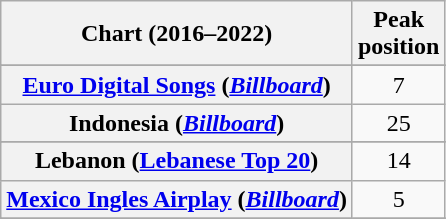<table class="wikitable sortable plainrowheaders" style="text-align:center">
<tr>
<th scope="col">Chart (2016–2022)</th>
<th scope="col">Peak<br>position</th>
</tr>
<tr>
</tr>
<tr>
<th scope="row"><a href='#'>Euro Digital Songs</a> (<em><a href='#'>Billboard</a></em>)</th>
<td>7</td>
</tr>
<tr>
<th scope="row">Indonesia (<em><a href='#'>Billboard</a></em>)</th>
<td>25</td>
</tr>
<tr>
</tr>
<tr>
<th scope="row">Lebanon (<a href='#'>Lebanese Top 20</a>)</th>
<td>14</td>
</tr>
<tr>
<th scope="row"><a href='#'>Mexico Ingles Airplay</a> (<em><a href='#'>Billboard</a></em>)</th>
<td>5</td>
</tr>
<tr>
</tr>
<tr>
</tr>
<tr>
</tr>
<tr>
</tr>
</table>
